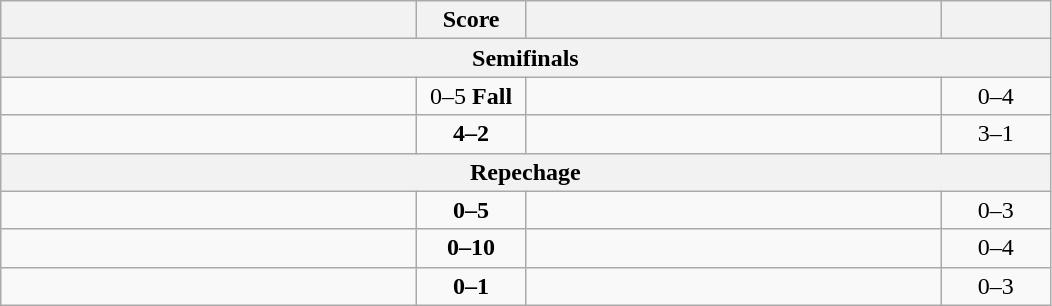<table class="wikitable" style="text-align: left;">
<tr>
<th align="right" width="270"></th>
<th width="65">Score</th>
<th align="left" width="270"></th>
<th width="65"></th>
</tr>
<tr>
<th colspan=4>Semifinals</th>
</tr>
<tr>
<td></td>
<td align="center">0–5 <strong>Fall</strong></td>
<td><strong></strong></td>
<td align=center>0–4 <strong></strong></td>
</tr>
<tr>
<td><strong></strong></td>
<td align="center"><strong>4–2</strong></td>
<td></td>
<td align=center>3–1 <strong></strong></td>
</tr>
<tr>
<th colspan=4>Repechage</th>
</tr>
<tr>
<td></td>
<td align="center"><strong>0–5</strong></td>
<td><strong></strong></td>
<td align=center>0–3 <strong></strong></td>
</tr>
<tr>
<td></td>
<td align="center"><strong>0–10</strong></td>
<td><strong></strong></td>
<td align=center>0–4 <strong></strong></td>
</tr>
<tr>
<td></td>
<td align="center"><strong>0–1</strong></td>
<td><strong></strong></td>
<td align=center>0–3 <strong></strong></td>
</tr>
</table>
